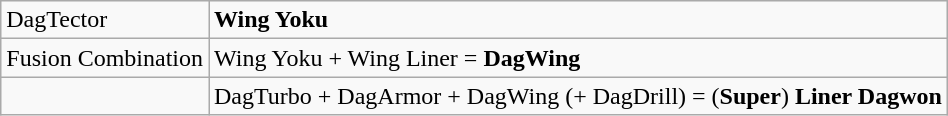<table class="wikitable" style="text-align:left">
<tr>
<td>DagTector</td>
<td><strong>Wing Yoku</strong></td>
</tr>
<tr>
<td>Fusion Combination</td>
<td>Wing Yoku + Wing Liner = <strong>DagWing</strong></td>
</tr>
<tr>
<td></td>
<td>DagTurbo + DagArmor + DagWing (+ DagDrill) = (<strong>Super</strong>) <strong>Liner Dagwon</strong></td>
</tr>
</table>
